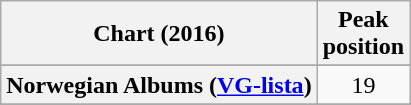<table class="wikitable sortable plainrowheaders" style="text-align:center">
<tr>
<th scope="col">Chart (2016)</th>
<th scope="col">Peak<br> position</th>
</tr>
<tr>
</tr>
<tr>
</tr>
<tr>
<th scope="row">Norwegian Albums (<a href='#'>VG-lista</a>)</th>
<td>19</td>
</tr>
<tr>
</tr>
<tr>
</tr>
</table>
